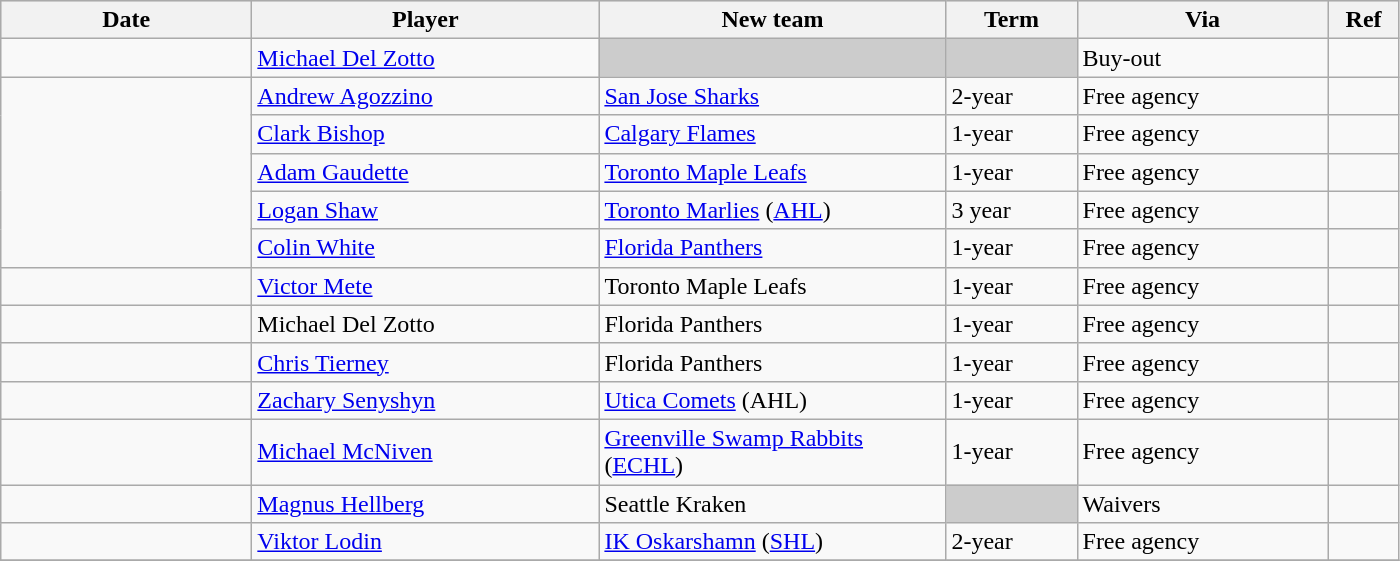<table class="wikitable">
<tr style="background:#ddd; text-align:center;">
<th style="width: 10em;">Date</th>
<th style="width: 14em;">Player</th>
<th style="width: 14em;">New team</th>
<th style="width: 5em;">Term</th>
<th style="width: 10em;">Via</th>
<th style="width: 2.5em;">Ref</th>
</tr>
<tr>
<td></td>
<td><a href='#'>Michael Del Zotto</a></td>
<td style="background:#ccc;"></td>
<td style="background:#ccc;"></td>
<td>Buy-out</td>
<td></td>
</tr>
<tr>
<td rowspan=5></td>
<td><a href='#'>Andrew Agozzino</a></td>
<td><a href='#'>San Jose Sharks</a></td>
<td>2-year</td>
<td>Free agency</td>
<td></td>
</tr>
<tr>
<td><a href='#'>Clark Bishop</a></td>
<td><a href='#'>Calgary Flames</a></td>
<td>1-year</td>
<td>Free agency</td>
<td></td>
</tr>
<tr>
<td><a href='#'>Adam Gaudette</a></td>
<td><a href='#'>Toronto Maple Leafs</a></td>
<td>1-year</td>
<td>Free agency</td>
<td></td>
</tr>
<tr>
<td><a href='#'>Logan Shaw</a></td>
<td><a href='#'>Toronto Marlies</a> (<a href='#'>AHL</a>)</td>
<td>3 year</td>
<td>Free agency</td>
<td></td>
</tr>
<tr>
<td><a href='#'>Colin White</a></td>
<td><a href='#'>Florida Panthers</a></td>
<td>1-year</td>
<td>Free agency</td>
<td></td>
</tr>
<tr>
<td></td>
<td><a href='#'>Victor Mete</a></td>
<td>Toronto Maple Leafs</td>
<td>1-year</td>
<td>Free agency</td>
<td></td>
</tr>
<tr>
<td></td>
<td>Michael Del Zotto</td>
<td>Florida Panthers</td>
<td>1-year</td>
<td>Free agency</td>
<td></td>
</tr>
<tr>
<td></td>
<td><a href='#'>Chris Tierney</a></td>
<td>Florida Panthers</td>
<td>1-year</td>
<td>Free agency</td>
<td></td>
</tr>
<tr>
<td></td>
<td><a href='#'>Zachary Senyshyn</a></td>
<td><a href='#'>Utica Comets</a> (AHL)</td>
<td>1-year</td>
<td>Free agency</td>
<td></td>
</tr>
<tr>
<td></td>
<td><a href='#'>Michael McNiven</a></td>
<td><a href='#'>Greenville Swamp Rabbits</a> (<a href='#'>ECHL</a>)</td>
<td>1-year</td>
<td>Free agency</td>
<td></td>
</tr>
<tr>
<td></td>
<td><a href='#'>Magnus Hellberg</a></td>
<td>Seattle Kraken</td>
<td style="background:#ccc;"></td>
<td>Waivers</td>
<td></td>
</tr>
<tr>
<td></td>
<td><a href='#'>Viktor Lodin</a></td>
<td><a href='#'>IK Oskarshamn</a> (<a href='#'>SHL</a>)</td>
<td>2-year</td>
<td>Free agency</td>
<td></td>
</tr>
<tr>
</tr>
</table>
